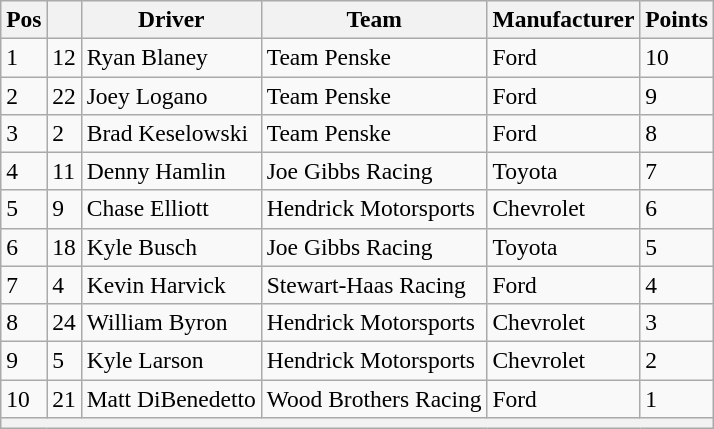<table class="wikitable" style="font-size:98%">
<tr>
<th>Pos</th>
<th></th>
<th>Driver</th>
<th>Team</th>
<th>Manufacturer</th>
<th>Points</th>
</tr>
<tr>
<td>1</td>
<td>12</td>
<td>Ryan Blaney</td>
<td>Team Penske</td>
<td>Ford</td>
<td>10</td>
</tr>
<tr>
<td>2</td>
<td>22</td>
<td>Joey Logano</td>
<td>Team Penske</td>
<td>Ford</td>
<td>9</td>
</tr>
<tr>
<td>3</td>
<td>2</td>
<td>Brad Keselowski</td>
<td>Team Penske</td>
<td>Ford</td>
<td>8</td>
</tr>
<tr>
<td>4</td>
<td>11</td>
<td>Denny Hamlin</td>
<td>Joe Gibbs Racing</td>
<td>Toyota</td>
<td>7</td>
</tr>
<tr>
<td>5</td>
<td>9</td>
<td>Chase Elliott</td>
<td>Hendrick Motorsports</td>
<td>Chevrolet</td>
<td>6</td>
</tr>
<tr>
<td>6</td>
<td>18</td>
<td>Kyle Busch</td>
<td>Joe Gibbs Racing</td>
<td>Toyota</td>
<td>5</td>
</tr>
<tr>
<td>7</td>
<td>4</td>
<td>Kevin Harvick</td>
<td>Stewart-Haas Racing</td>
<td>Ford</td>
<td>4</td>
</tr>
<tr>
<td>8</td>
<td>24</td>
<td>William Byron</td>
<td>Hendrick Motorsports</td>
<td>Chevrolet</td>
<td>3</td>
</tr>
<tr>
<td>9</td>
<td>5</td>
<td>Kyle Larson</td>
<td>Hendrick Motorsports</td>
<td>Chevrolet</td>
<td>2</td>
</tr>
<tr>
<td>10</td>
<td>21</td>
<td>Matt DiBenedetto</td>
<td>Wood Brothers Racing</td>
<td>Ford</td>
<td>1</td>
</tr>
<tr>
<th colspan="6"></th>
</tr>
</table>
